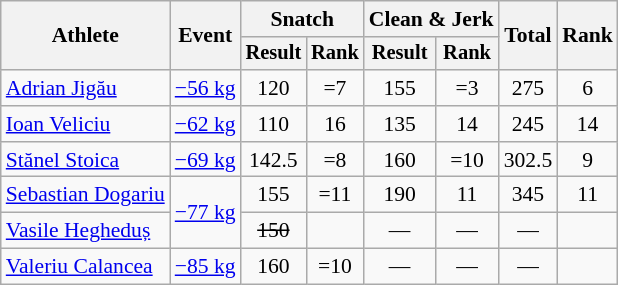<table class="wikitable" style="font-size:90%">
<tr>
<th rowspan="2">Athlete</th>
<th rowspan="2">Event</th>
<th colspan="2">Snatch</th>
<th colspan="2">Clean & Jerk</th>
<th rowspan="2">Total</th>
<th rowspan="2">Rank</th>
</tr>
<tr style="font-size:95%">
<th>Result</th>
<th>Rank</th>
<th>Result</th>
<th>Rank</th>
</tr>
<tr align=center>
<td align=left><a href='#'>Adrian Jigău</a></td>
<td align=left><a href='#'>−56 kg</a></td>
<td>120</td>
<td>=7</td>
<td>155</td>
<td>=3</td>
<td>275</td>
<td>6</td>
</tr>
<tr align=center>
<td align=left><a href='#'>Ioan Veliciu</a></td>
<td align=left><a href='#'>−62 kg</a></td>
<td>110</td>
<td>16</td>
<td>135</td>
<td>14</td>
<td>245</td>
<td>14</td>
</tr>
<tr align=center>
<td align=left><a href='#'>Stănel Stoica</a></td>
<td align=left><a href='#'>−69 kg</a></td>
<td>142.5</td>
<td>=8</td>
<td>160</td>
<td>=10</td>
<td>302.5</td>
<td>9</td>
</tr>
<tr align=center>
<td align=left><a href='#'>Sebastian Dogariu</a></td>
<td align=left rowspan=2><a href='#'>−77 kg</a></td>
<td>155</td>
<td>=11</td>
<td>190</td>
<td>11</td>
<td>345</td>
<td>11</td>
</tr>
<tr align=center>
<td align=left><a href='#'>Vasile Hegheduș</a></td>
<td><s>150</s></td>
<td></td>
<td>—</td>
<td>—</td>
<td>—</td>
<td></td>
</tr>
<tr align=center>
<td align=left><a href='#'>Valeriu Calancea</a></td>
<td align=left><a href='#'>−85 kg</a></td>
<td>160</td>
<td>=10</td>
<td>—</td>
<td>—</td>
<td>—</td>
<td></td>
</tr>
</table>
